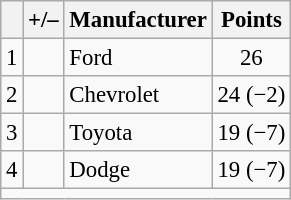<table class="wikitable" style="font-size: 95%;">
<tr>
<th scope="col"></th>
<th scope="col">+/–</th>
<th scope="col">Manufacturer</th>
<th scope="col">Points</th>
</tr>
<tr>
<td>1</td>
<td></td>
<td>Ford</td>
<td style="text-align:center;">26</td>
</tr>
<tr>
<td>2</td>
<td></td>
<td>Chevrolet</td>
<td style="text-align:center;">24 (−2)</td>
</tr>
<tr>
<td>3</td>
<td></td>
<td>Toyota</td>
<td style="text-align:center;">19 (−7)</td>
</tr>
<tr>
<td>4</td>
<td></td>
<td>Dodge</td>
<td style="text-align:center;">19 (−7)</td>
</tr>
<tr class="sortbottom">
<td colspan="9"></td>
</tr>
</table>
